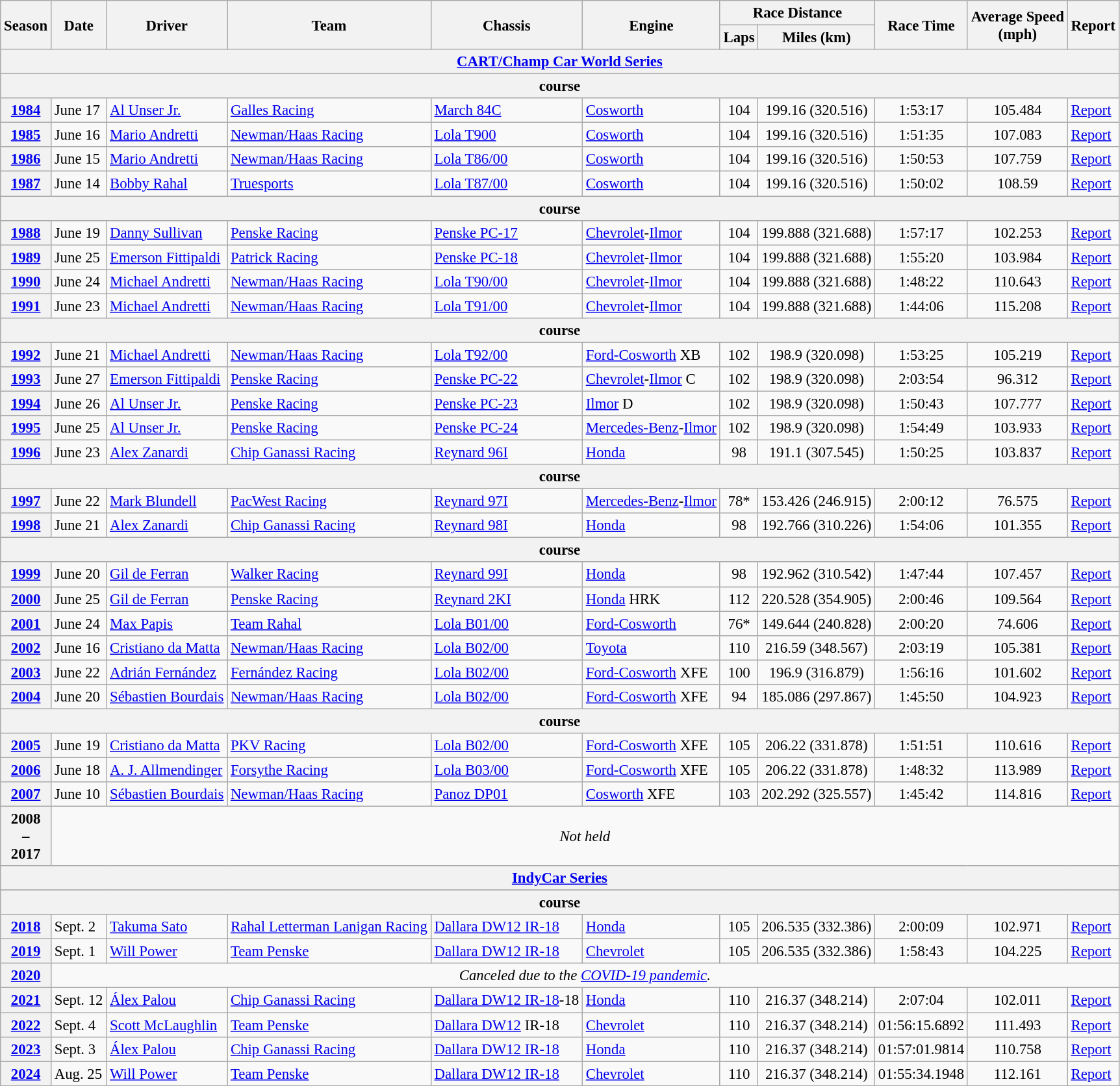<table class="wikitable" style="font-size: 95%;">
<tr>
<th rowspan="2">Season</th>
<th rowspan="2">Date</th>
<th rowspan="2">Driver</th>
<th rowspan="2">Team</th>
<th rowspan="2">Chassis</th>
<th rowspan="2">Engine</th>
<th colspan="2">Race Distance</th>
<th rowspan="2">Race Time</th>
<th rowspan="2">Average Speed<br>(mph)</th>
<th rowspan="2">Report</th>
</tr>
<tr>
<th>Laps</th>
<th>Miles (km)</th>
</tr>
<tr>
<th colspan=11><a href='#'>CART/Champ Car World Series</a></th>
</tr>
<tr>
<th colspan=11> course</th>
</tr>
<tr>
<th><a href='#'>1984</a></th>
<td>June 17</td>
<td> <a href='#'>Al Unser Jr.</a></td>
<td><a href='#'>Galles Racing</a></td>
<td><a href='#'>March 84C</a></td>
<td><a href='#'>Cosworth</a></td>
<td align="center">104</td>
<td align="center">199.16 (320.516)</td>
<td align="center">1:53:17</td>
<td align="center">105.484</td>
<td><a href='#'>Report</a></td>
</tr>
<tr>
<th><a href='#'>1985</a></th>
<td>June 16</td>
<td> <a href='#'>Mario Andretti</a></td>
<td><a href='#'>Newman/Haas Racing</a></td>
<td><a href='#'>Lola T900</a></td>
<td><a href='#'>Cosworth</a></td>
<td align="center">104</td>
<td align="center">199.16 (320.516)</td>
<td align="center">1:51:35</td>
<td align="center">107.083</td>
<td><a href='#'>Report</a></td>
</tr>
<tr>
<th><a href='#'>1986</a></th>
<td>June 15</td>
<td> <a href='#'>Mario Andretti</a></td>
<td><a href='#'>Newman/Haas Racing</a></td>
<td><a href='#'>Lola T86/00</a></td>
<td><a href='#'>Cosworth</a></td>
<td align="center">104</td>
<td align="center">199.16 (320.516)</td>
<td align="center">1:50:53</td>
<td align="center">107.759</td>
<td><a href='#'>Report</a></td>
</tr>
<tr>
<th><a href='#'>1987</a></th>
<td>June 14</td>
<td> <a href='#'>Bobby Rahal</a></td>
<td><a href='#'>Truesports</a></td>
<td><a href='#'>Lola T87/00</a></td>
<td><a href='#'>Cosworth</a></td>
<td align="center">104</td>
<td align="center">199.16 (320.516)</td>
<td align="center">1:50:02</td>
<td align="center">108.59</td>
<td><a href='#'>Report</a></td>
</tr>
<tr>
<th colspan=11> course</th>
</tr>
<tr>
<th><a href='#'>1988</a></th>
<td>June 19</td>
<td> <a href='#'>Danny Sullivan</a></td>
<td><a href='#'>Penske Racing</a></td>
<td><a href='#'>Penske PC-17</a></td>
<td><a href='#'>Chevrolet</a>-<a href='#'>Ilmor</a></td>
<td align="center">104</td>
<td align="center">199.888 (321.688)</td>
<td align="center">1:57:17</td>
<td align="center">102.253</td>
<td><a href='#'>Report</a></td>
</tr>
<tr>
<th><a href='#'>1989</a></th>
<td>June 25</td>
<td> <a href='#'>Emerson Fittipaldi</a></td>
<td><a href='#'>Patrick Racing</a></td>
<td><a href='#'>Penske PC-18</a></td>
<td><a href='#'>Chevrolet</a>-<a href='#'>Ilmor</a></td>
<td align="center">104</td>
<td align="center">199.888 (321.688)</td>
<td align="center">1:55:20</td>
<td align="center">103.984</td>
<td><a href='#'>Report</a></td>
</tr>
<tr>
<th><a href='#'>1990</a></th>
<td>June 24</td>
<td> <a href='#'>Michael Andretti</a></td>
<td><a href='#'>Newman/Haas Racing</a></td>
<td><a href='#'>Lola T90/00</a></td>
<td><a href='#'>Chevrolet</a>-<a href='#'>Ilmor</a></td>
<td align="center">104</td>
<td align="center">199.888 (321.688)</td>
<td align="center">1:48:22</td>
<td align="center">110.643</td>
<td><a href='#'>Report</a></td>
</tr>
<tr>
<th><a href='#'>1991</a></th>
<td>June 23</td>
<td> <a href='#'>Michael Andretti</a></td>
<td><a href='#'>Newman/Haas Racing</a></td>
<td><a href='#'>Lola T91/00</a></td>
<td><a href='#'>Chevrolet</a>-<a href='#'>Ilmor</a></td>
<td align="center">104</td>
<td align="center">199.888 (321.688)</td>
<td align="center">1:44:06</td>
<td align="center">115.208</td>
<td><a href='#'>Report</a></td>
</tr>
<tr>
<th colspan=11> course</th>
</tr>
<tr>
<th><a href='#'>1992</a></th>
<td>June 21</td>
<td> <a href='#'>Michael Andretti</a></td>
<td><a href='#'>Newman/Haas Racing</a></td>
<td><a href='#'>Lola T92/00</a></td>
<td><a href='#'>Ford-Cosworth</a> XB</td>
<td align="center">102</td>
<td align="center">198.9 (320.098)</td>
<td align="center">1:53:25</td>
<td align="center">105.219</td>
<td><a href='#'>Report</a></td>
</tr>
<tr>
<th><a href='#'>1993</a></th>
<td>June 27</td>
<td> <a href='#'>Emerson Fittipaldi</a></td>
<td><a href='#'>Penske Racing</a></td>
<td><a href='#'>Penske PC-22</a></td>
<td><a href='#'>Chevrolet</a>-<a href='#'>Ilmor</a> C</td>
<td align="center">102</td>
<td align="center">198.9 (320.098)</td>
<td align="center">2:03:54</td>
<td align="center">96.312</td>
<td><a href='#'>Report</a></td>
</tr>
<tr>
<th><a href='#'>1994</a></th>
<td>June 26</td>
<td> <a href='#'>Al Unser Jr.</a></td>
<td><a href='#'>Penske Racing</a></td>
<td><a href='#'>Penske PC-23</a></td>
<td><a href='#'>Ilmor</a> D</td>
<td align="center">102</td>
<td align="center">198.9 (320.098)</td>
<td align="center">1:50:43</td>
<td align="center">107.777</td>
<td><a href='#'>Report</a></td>
</tr>
<tr>
<th><a href='#'>1995</a></th>
<td>June 25</td>
<td> <a href='#'>Al Unser Jr.</a></td>
<td><a href='#'>Penske Racing</a></td>
<td><a href='#'>Penske PC-24</a></td>
<td><a href='#'>Mercedes-Benz</a>-<a href='#'>Ilmor</a></td>
<td align="center">102</td>
<td align="center">198.9 (320.098)</td>
<td align="center">1:54:49</td>
<td align="center">103.933</td>
<td><a href='#'>Report</a></td>
</tr>
<tr>
<th><a href='#'>1996</a></th>
<td>June 23</td>
<td> <a href='#'>Alex Zanardi</a></td>
<td><a href='#'>Chip Ganassi Racing</a></td>
<td><a href='#'>Reynard 96I</a></td>
<td><a href='#'>Honda</a></td>
<td align="center">98</td>
<td align="center">191.1 (307.545)</td>
<td align="center">1:50:25</td>
<td align="center">103.837</td>
<td><a href='#'>Report</a></td>
</tr>
<tr>
<th colspan=11> course</th>
</tr>
<tr>
<th><a href='#'>1997</a></th>
<td>June 22</td>
<td> <a href='#'>Mark Blundell</a></td>
<td><a href='#'>PacWest Racing</a></td>
<td><a href='#'>Reynard 97I</a></td>
<td><a href='#'>Mercedes-Benz</a>-<a href='#'>Ilmor</a></td>
<td align="center">78*</td>
<td align="center">153.426 (246.915)</td>
<td align="center">2:00:12</td>
<td align="center">76.575</td>
<td><a href='#'>Report</a></td>
</tr>
<tr>
<th><a href='#'>1998</a></th>
<td>June 21</td>
<td> <a href='#'>Alex Zanardi</a></td>
<td><a href='#'>Chip Ganassi Racing</a></td>
<td><a href='#'>Reynard 98I</a></td>
<td><a href='#'>Honda</a></td>
<td align="center">98</td>
<td align="center">192.766 (310.226)</td>
<td align="center">1:54:06</td>
<td align="center">101.355</td>
<td><a href='#'>Report</a></td>
</tr>
<tr>
<th colspan=11> course</th>
</tr>
<tr>
<th><a href='#'>1999</a></th>
<td>June 20</td>
<td> <a href='#'>Gil de Ferran</a></td>
<td><a href='#'>Walker Racing</a></td>
<td><a href='#'>Reynard 99I</a></td>
<td><a href='#'>Honda</a></td>
<td align="center">98</td>
<td align="center">192.962 (310.542)</td>
<td align="center">1:47:44</td>
<td align="center">107.457</td>
<td><a href='#'>Report</a></td>
</tr>
<tr>
<th><a href='#'>2000</a></th>
<td>June 25</td>
<td> <a href='#'>Gil de Ferran</a></td>
<td><a href='#'>Penske Racing</a></td>
<td><a href='#'>Reynard 2KI</a></td>
<td><a href='#'>Honda</a> HRK</td>
<td align="center">112</td>
<td align="center">220.528 (354.905)</td>
<td align="center">2:00:46</td>
<td align="center">109.564</td>
<td><a href='#'>Report</a></td>
</tr>
<tr>
<th><a href='#'>2001</a></th>
<td>June 24</td>
<td> <a href='#'>Max Papis</a></td>
<td><a href='#'>Team Rahal</a></td>
<td><a href='#'>Lola B01/00</a></td>
<td><a href='#'>Ford-Cosworth</a></td>
<td align="center">76*</td>
<td align="center">149.644 (240.828)</td>
<td align="center">2:00:20</td>
<td align="center">74.606</td>
<td><a href='#'>Report</a></td>
</tr>
<tr>
<th><a href='#'>2002</a></th>
<td>June 16</td>
<td> <a href='#'>Cristiano da Matta</a></td>
<td><a href='#'>Newman/Haas Racing</a></td>
<td><a href='#'>Lola B02/00</a></td>
<td><a href='#'>Toyota</a></td>
<td align="center">110</td>
<td align="center">216.59 (348.567)</td>
<td align="center">2:03:19</td>
<td align="center">105.381</td>
<td><a href='#'>Report</a></td>
</tr>
<tr>
<th><a href='#'>2003</a></th>
<td>June 22</td>
<td> <a href='#'>Adrián Fernández</a></td>
<td><a href='#'>Fernández Racing</a></td>
<td><a href='#'>Lola B02/00</a></td>
<td><a href='#'>Ford-Cosworth</a> XFE</td>
<td align="center">100</td>
<td align="center">196.9 (316.879)</td>
<td align="center">1:56:16</td>
<td align="center">101.602</td>
<td><a href='#'>Report</a></td>
</tr>
<tr>
<th><a href='#'>2004</a></th>
<td>June 20</td>
<td> <a href='#'>Sébastien Bourdais</a></td>
<td><a href='#'>Newman/Haas Racing</a></td>
<td><a href='#'>Lola B02/00</a></td>
<td><a href='#'>Ford-Cosworth</a> XFE</td>
<td align="center">94</td>
<td align="center">185.086 (297.867)</td>
<td align="center">1:45:50</td>
<td align="center">104.923</td>
<td><a href='#'>Report</a></td>
</tr>
<tr>
<th colspan=11> course</th>
</tr>
<tr>
<th><a href='#'>2005</a></th>
<td>June 19</td>
<td> <a href='#'>Cristiano da Matta</a></td>
<td><a href='#'>PKV Racing</a></td>
<td><a href='#'>Lola B02/00</a></td>
<td><a href='#'>Ford-Cosworth</a> XFE</td>
<td align="center">105</td>
<td align="center">206.22 (331.878)</td>
<td align="center">1:51:51</td>
<td align="center">110.616</td>
<td><a href='#'>Report</a></td>
</tr>
<tr>
<th><a href='#'>2006</a></th>
<td>June 18</td>
<td> <a href='#'>A. J. Allmendinger</a></td>
<td><a href='#'>Forsythe Racing</a></td>
<td><a href='#'>Lola B03/00</a></td>
<td><a href='#'>Ford-Cosworth</a> XFE</td>
<td align="center">105</td>
<td align="center">206.22 (331.878)</td>
<td align="center">1:48:32</td>
<td align="center">113.989</td>
<td><a href='#'>Report</a></td>
</tr>
<tr>
<th><a href='#'>2007</a></th>
<td>June 10</td>
<td> <a href='#'>Sébastien Bourdais</a></td>
<td><a href='#'>Newman/Haas Racing</a></td>
<td><a href='#'>Panoz DP01</a></td>
<td><a href='#'>Cosworth</a> XFE</td>
<td align="center">103</td>
<td align="center">202.292 (325.557)</td>
<td align="center">1:45:42</td>
<td align="center">114.816</td>
<td><a href='#'>Report</a></td>
</tr>
<tr>
<th align=center>2008<br>–<br>2017</th>
<td colspan=12 align=center><em>Not held</em></td>
</tr>
<tr>
<th colspan=11><a href='#'>IndyCar Series</a></th>
</tr>
<tr>
</tr>
<tr>
<th colspan=11> course</th>
</tr>
<tr>
<th><a href='#'>2018</a></th>
<td>Sept. 2</td>
<td> <a href='#'>Takuma Sato</a></td>
<td><a href='#'>Rahal Letterman Lanigan Racing</a></td>
<td><a href='#'>Dallara DW12 IR-18</a></td>
<td><a href='#'>Honda</a></td>
<td align="center">105</td>
<td align="center">206.535 (332.386)</td>
<td align="center">2:00:09</td>
<td align="center">102.971</td>
<td><a href='#'>Report</a></td>
</tr>
<tr>
<th><a href='#'>2019</a></th>
<td>Sept. 1</td>
<td> <a href='#'>Will Power</a></td>
<td><a href='#'>Team Penske</a></td>
<td><a href='#'>Dallara DW12 IR-18</a></td>
<td><a href='#'>Chevrolet</a></td>
<td align="center">105</td>
<td align="center">206.535 (332.386)</td>
<td align="center">1:58:43</td>
<td align="center">104.225</td>
<td><a href='#'>Report</a></td>
</tr>
<tr>
<th><a href='#'>2020</a></th>
<td colspan=12 align=center><em>Canceled due to the <a href='#'>COVID-19 pandemic</a>.</em></td>
</tr>
<tr>
<th><a href='#'>2021</a></th>
<td>Sept. 12</td>
<td> <a href='#'>Álex Palou</a></td>
<td><a href='#'>Chip Ganassi Racing</a></td>
<td><a href='#'>Dallara DW12 IR-18</a>-18</td>
<td><a href='#'>Honda</a></td>
<td align="center">110</td>
<td align="center">216.37 (348.214)</td>
<td align="center">2:07:04</td>
<td align="center">102.011</td>
<td><a href='#'>Report</a></td>
</tr>
<tr>
<th><a href='#'>2022</a></th>
<td>Sept. 4</td>
<td> <a href='#'>Scott McLaughlin</a></td>
<td><a href='#'>Team Penske</a></td>
<td><a href='#'>Dallara DW12</a> IR-18</td>
<td><a href='#'>Chevrolet</a></td>
<td align="center">110</td>
<td align="center">216.37 (348.214)</td>
<td align="center">01:56:15.6892</td>
<td align="center">111.493</td>
<td><a href='#'>Report</a></td>
</tr>
<tr>
<th><a href='#'>2023</a></th>
<td>Sept. 3</td>
<td> <a href='#'>Álex Palou</a></td>
<td><a href='#'>Chip Ganassi Racing</a></td>
<td><a href='#'>Dallara DW12 IR-18</a></td>
<td><a href='#'>Honda</a></td>
<td align="center">110</td>
<td align="center">216.37 (348.214)</td>
<td align="center">01:57:01.9814</td>
<td align="center">110.758</td>
<td><a href='#'>Report</a></td>
</tr>
<tr>
<th><a href='#'>2024</a></th>
<td>Aug. 25</td>
<td> <a href='#'>Will Power</a></td>
<td><a href='#'>Team Penske</a></td>
<td><a href='#'>Dallara DW12 IR-18</a></td>
<td><a href='#'>Chevrolet</a></td>
<td align="center">110</td>
<td align="center">216.37 (348.214)</td>
<td align="center">01:55:34.1948</td>
<td align="center">112.161</td>
<td><a href='#'>Report</a></td>
</tr>
<tr>
</tr>
</table>
